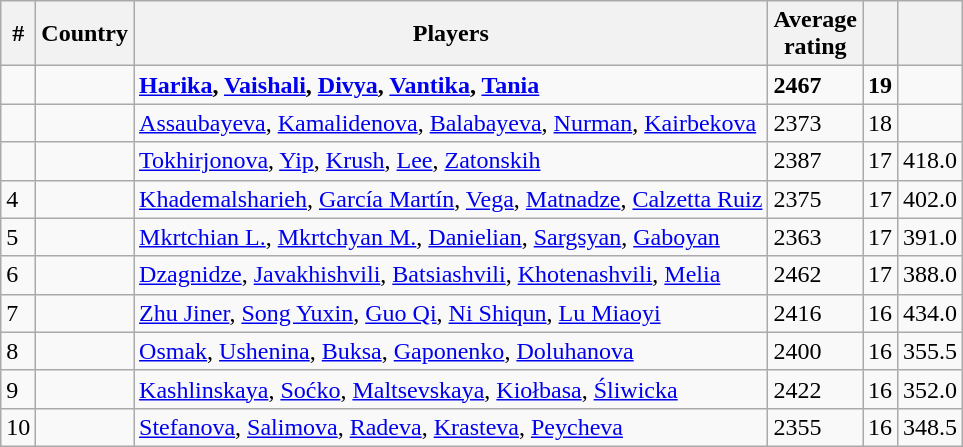<table class="wikitable">
<tr>
<th>#</th>
<th>Country</th>
<th>Players</th>
<th>Average<br>rating</th>
<th></th>
<th></th>
</tr>
<tr>
<td></td>
<td><strong></strong></td>
<td><strong><a href='#'>Harika</a>, <a href='#'>Vaishali</a>, <a href='#'>Divya</a>, <a href='#'>Vantika</a>, <a href='#'>Tania</a></strong></td>
<td><strong>2467</strong></td>
<td><strong>19</strong></td>
<td></td>
</tr>
<tr>
<td></td>
<td></td>
<td><a href='#'>Assaubayeva</a>, <a href='#'>Kamalidenova</a>, <a href='#'>Balabayeva</a>, <a href='#'>Nurman</a>, <a href='#'>Kairbekova</a></td>
<td>2373</td>
<td>18</td>
<td></td>
</tr>
<tr>
<td></td>
<td></td>
<td><a href='#'>Tokhirjonova</a>, <a href='#'>Yip</a>, <a href='#'>Krush</a>, <a href='#'>Lee</a>, <a href='#'>Zatonskih</a></td>
<td>2387</td>
<td>17</td>
<td>418.0</td>
</tr>
<tr>
<td>4</td>
<td></td>
<td><a href='#'>Khademalsharieh</a>, <a href='#'>García Martín</a>, <a href='#'>Vega</a>, <a href='#'>Matnadze</a>, <a href='#'>Calzetta Ruiz</a></td>
<td>2375</td>
<td>17</td>
<td>402.0</td>
</tr>
<tr>
<td>5</td>
<td></td>
<td><a href='#'>Mkrtchian L.</a>, <a href='#'>Mkrtchyan M.</a>, <a href='#'>Danielian</a>, <a href='#'>Sargsyan</a>, <a href='#'>Gaboyan</a></td>
<td>2363</td>
<td>17</td>
<td>391.0</td>
</tr>
<tr>
<td>6</td>
<td></td>
<td><a href='#'>Dzagnidze</a>, <a href='#'>Javakhishvili</a>, <a href='#'>Batsiashvili</a>, <a href='#'>Khotenashvili</a>, <a href='#'>Melia</a></td>
<td>2462</td>
<td>17</td>
<td>388.0</td>
</tr>
<tr>
<td>7</td>
<td></td>
<td><a href='#'>Zhu Jiner</a>, <a href='#'>Song Yuxin</a>, <a href='#'>Guo Qi</a>, <a href='#'>Ni Shiqun</a>, <a href='#'>Lu Miaoyi</a></td>
<td>2416</td>
<td>16</td>
<td>434.0</td>
</tr>
<tr>
<td>8</td>
<td></td>
<td><a href='#'>Osmak</a>, <a href='#'>Ushenina</a>, <a href='#'>Buksa</a>, <a href='#'>Gaponenko</a>, <a href='#'>Doluhanova</a></td>
<td>2400</td>
<td>16</td>
<td>355.5</td>
</tr>
<tr>
<td>9</td>
<td></td>
<td><a href='#'>Kashlinskaya</a>, <a href='#'>Soćko</a>, <a href='#'>Maltsevskaya</a>, <a href='#'>Kiołbasa</a>, <a href='#'>Śliwicka</a></td>
<td>2422</td>
<td>16</td>
<td>352.0</td>
</tr>
<tr>
<td>10</td>
<td></td>
<td><a href='#'>Stefanova</a>, <a href='#'>Salimova</a>, <a href='#'>Radeva</a>, <a href='#'>Krasteva</a>, <a href='#'>Peycheva</a></td>
<td>2355</td>
<td>16</td>
<td>348.5</td>
</tr>
</table>
